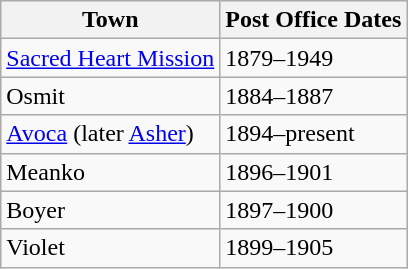<table class="wikitable">
<tr>
<th>Town</th>
<th>Post Office Dates</th>
</tr>
<tr>
<td><a href='#'>Sacred Heart Mission</a></td>
<td>1879–1949</td>
</tr>
<tr>
<td>Osmit</td>
<td>1884–1887</td>
</tr>
<tr>
<td><a href='#'>Avoca</a> (later <a href='#'>Asher</a>)</td>
<td>1894–present</td>
</tr>
<tr>
<td>Meanko</td>
<td>1896–1901</td>
</tr>
<tr>
<td>Boyer</td>
<td>1897–1900</td>
</tr>
<tr>
<td>Violet</td>
<td>1899–1905</td>
</tr>
</table>
